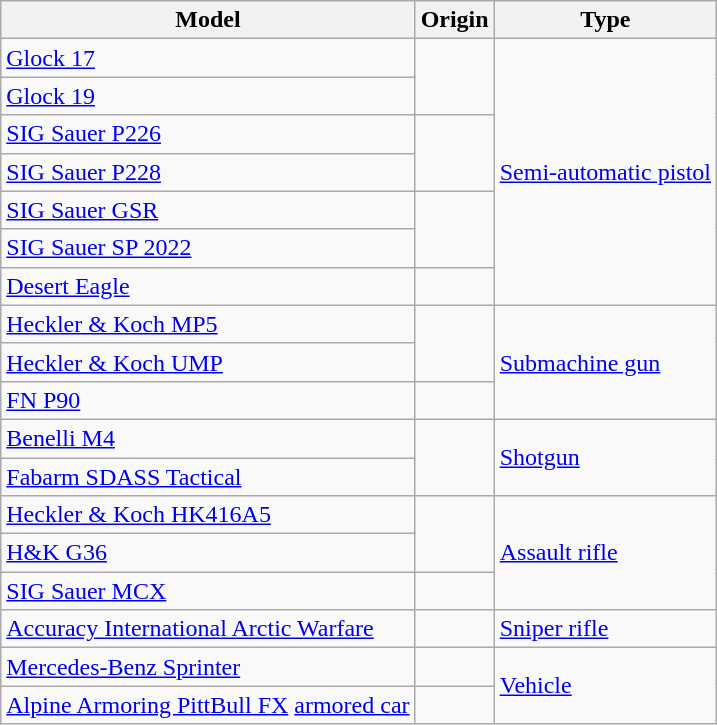<table class="wikitable">
<tr>
<th>Model</th>
<th>Origin</th>
<th>Type</th>
</tr>
<tr>
<td><a href='#'>Glock 17</a></td>
<td rowspan="2"></td>
<td rowspan="7"><a href='#'>Semi-automatic pistol</a></td>
</tr>
<tr>
<td><a href='#'>Glock 19</a></td>
</tr>
<tr>
<td><a href='#'>SIG Sauer P226</a></td>
<td rowspan="2"></td>
</tr>
<tr>
<td><a href='#'>SIG Sauer P228</a></td>
</tr>
<tr>
<td><a href='#'>SIG Sauer GSR</a></td>
<td rowspan="2"></td>
</tr>
<tr>
<td><a href='#'>SIG Sauer SP 2022</a></td>
</tr>
<tr>
<td><a href='#'>Desert Eagle</a></td>
<td></td>
</tr>
<tr>
<td><a href='#'>Heckler & Koch MP5</a></td>
<td rowspan="2"></td>
<td rowspan="3"><a href='#'>Submachine gun</a></td>
</tr>
<tr>
<td><a href='#'>Heckler & Koch UMP</a></td>
</tr>
<tr>
<td><a href='#'>FN P90</a></td>
<td></td>
</tr>
<tr>
<td><a href='#'>Benelli M4</a></td>
<td rowspan="2"></td>
<td rowspan="2"><a href='#'>Shotgun</a></td>
</tr>
<tr>
<td><a href='#'>Fabarm SDASS Tactical</a></td>
</tr>
<tr>
<td><a href='#'>Heckler & Koch HK416A5</a></td>
<td rowspan="2"></td>
<td rowspan="3"><a href='#'>Assault rifle</a></td>
</tr>
<tr>
<td><a href='#'>H&K G36</a></td>
</tr>
<tr>
<td><a href='#'>SIG Sauer MCX</a></td>
<td></td>
</tr>
<tr>
<td><a href='#'>Accuracy International Arctic Warfare</a></td>
<td></td>
<td><a href='#'>Sniper rifle</a></td>
</tr>
<tr>
<td><a href='#'>Mercedes-Benz Sprinter</a></td>
<td></td>
<td rowspan="2"><a href='#'>Vehicle</a></td>
</tr>
<tr>
<td><a href='#'>Alpine Armoring PittBull FX</a> <a href='#'>armored car</a></td>
<td></td>
</tr>
</table>
